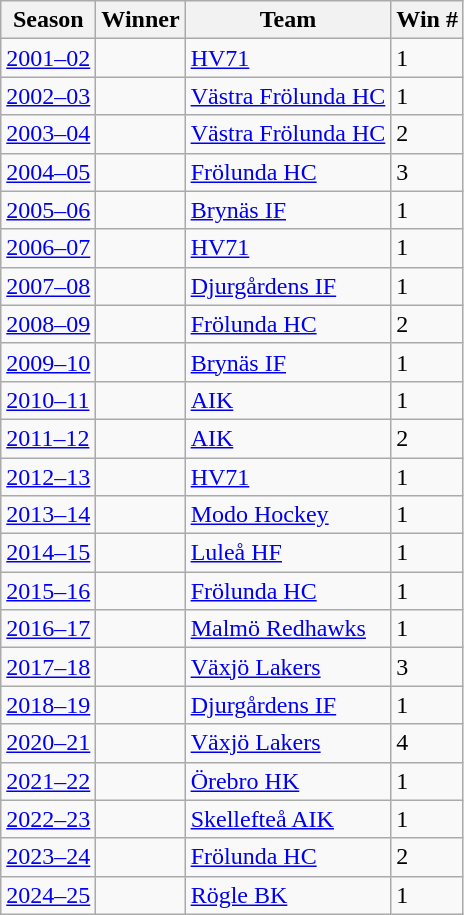<table class="wikitable sortable">
<tr>
<th>Season</th>
<th>Winner</th>
<th>Team</th>
<th>Win #</th>
</tr>
<tr>
<td><a href='#'>2001–02</a></td>
<td> </td>
<td><a href='#'>HV71</a></td>
<td>1</td>
</tr>
<tr>
<td><a href='#'>2002–03</a></td>
<td> </td>
<td><a href='#'>Västra Frölunda HC</a></td>
<td>1</td>
</tr>
<tr>
<td><a href='#'>2003–04</a></td>
<td> </td>
<td><a href='#'>Västra Frölunda HC</a></td>
<td>2</td>
</tr>
<tr>
<td><a href='#'>2004–05</a></td>
<td> </td>
<td><a href='#'>Frölunda HC</a></td>
<td>3</td>
</tr>
<tr>
<td><a href='#'>2005–06</a></td>
<td> </td>
<td><a href='#'>Brynäs IF</a></td>
<td>1</td>
</tr>
<tr>
<td><a href='#'>2006–07</a></td>
<td> </td>
<td><a href='#'>HV71</a></td>
<td>1</td>
</tr>
<tr>
<td><a href='#'>2007–08</a></td>
<td> </td>
<td><a href='#'>Djurgårdens IF</a></td>
<td>1</td>
</tr>
<tr>
<td><a href='#'>2008–09</a></td>
<td> </td>
<td><a href='#'>Frölunda HC</a></td>
<td>2</td>
</tr>
<tr>
<td><a href='#'>2009–10</a></td>
<td> </td>
<td><a href='#'>Brynäs IF</a></td>
<td>1</td>
</tr>
<tr>
<td><a href='#'>2010–11</a></td>
<td> </td>
<td><a href='#'>AIK</a></td>
<td>1</td>
</tr>
<tr>
<td><a href='#'>2011–12</a></td>
<td> </td>
<td><a href='#'>AIK</a></td>
<td>2</td>
</tr>
<tr>
<td><a href='#'>2012–13</a></td>
<td> </td>
<td><a href='#'>HV71</a></td>
<td>1</td>
</tr>
<tr>
<td><a href='#'>2013–14</a></td>
<td> </td>
<td><a href='#'>Modo Hockey</a></td>
<td>1</td>
</tr>
<tr>
<td><a href='#'>2014–15</a></td>
<td> </td>
<td><a href='#'>Luleå HF</a></td>
<td>1</td>
</tr>
<tr>
<td><a href='#'>2015–16</a></td>
<td> </td>
<td><a href='#'>Frölunda HC</a></td>
<td>1</td>
</tr>
<tr>
<td><a href='#'>2016–17</a></td>
<td> </td>
<td><a href='#'>Malmö Redhawks</a></td>
<td>1</td>
</tr>
<tr>
<td><a href='#'>2017–18</a></td>
<td> </td>
<td><a href='#'>Växjö Lakers</a></td>
<td>3</td>
</tr>
<tr>
<td><a href='#'>2018–19</a></td>
<td> </td>
<td><a href='#'>Djurgårdens IF</a></td>
<td>1</td>
</tr>
<tr>
<td><a href='#'>2020–21</a></td>
<td> </td>
<td><a href='#'>Växjö Lakers</a></td>
<td>4</td>
</tr>
<tr>
<td><a href='#'>2021–22</a></td>
<td> </td>
<td><a href='#'>Örebro HK</a></td>
<td>1</td>
</tr>
<tr>
<td><a href='#'>2022–23</a></td>
<td> </td>
<td><a href='#'>Skellefteå AIK</a></td>
<td>1</td>
</tr>
<tr>
<td><a href='#'>2023–24</a></td>
<td> </td>
<td><a href='#'>Frölunda HC</a></td>
<td>2</td>
</tr>
<tr>
<td><a href='#'>2024–25</a></td>
<td> </td>
<td><a href='#'>Rögle BK</a></td>
<td>1</td>
</tr>
</table>
